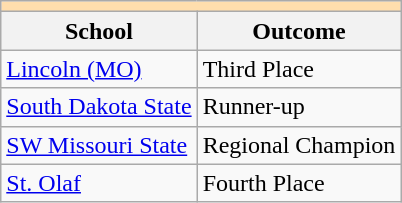<table class="wikitable" style="float:left; margin-right:1em;">
<tr>
<th colspan="3" style="background:#ffdead;"></th>
</tr>
<tr>
<th>School</th>
<th>Outcome</th>
</tr>
<tr>
<td><a href='#'>Lincoln (MO)</a></td>
<td>Third Place</td>
</tr>
<tr>
<td><a href='#'>South Dakota State</a></td>
<td>Runner-up</td>
</tr>
<tr>
<td><a href='#'>SW Missouri State</a></td>
<td>Regional Champion</td>
</tr>
<tr>
<td><a href='#'>St. Olaf</a></td>
<td>Fourth Place</td>
</tr>
</table>
